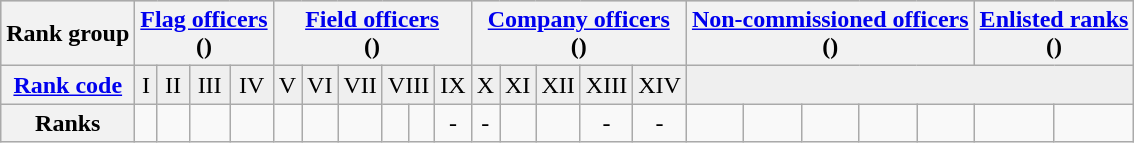<table class="wikitable">
<tr align="center" style="background:#cfcfcf;">
<th>Rank group</th>
<th colspan=4><a href='#'>Flag officers</a><br>()</th>
<th colspan=6><a href='#'>Field officers</a><br>()</th>
<th colspan=5><a href='#'>Company officers</a><br>()</th>
<th colspan=5><a href='#'>Non-commissioned officers</a><br>()</th>
<th colspan=2><a href='#'>Enlisted ranks</a><br>()</th>
</tr>
<tr style="background:#efefef;text-align:center;">
<th colspan=1><a href='#'>Rank code</a></th>
<td colspan=1>I</td>
<td colspan=1>II</td>
<td colspan=1>III</td>
<td colspan=1>IV</td>
<td colspan=1>V</td>
<td colspan=1>VI</td>
<td colspan=1>VII</td>
<td colspan=2>VIII</td>
<td colspan=1>IX</td>
<td colspan=1>X</td>
<td colspan=1>XI</td>
<td colspan=1>XII</td>
<td colspan=1>XIII</td>
<td colspan=1>XIV</td>
<td colspan=8></td>
</tr>
<tr align="center">
<th>Ranks</th>
<td><br></td>
<td><br></td>
<td><br></td>
<td><br></td>
<td><br></td>
<td><br></td>
<td><br></td>
<td><br></td>
<td><br></td>
<td>-</td>
<td>-</td>
<td><br></td>
<td><br></td>
<td>-</td>
<td>-</td>
<td><br></td>
<td><br></td>
<td><br></td>
<td><br></td>
<td><br></td>
<td><br></td>
<td><br></td>
</tr>
</table>
